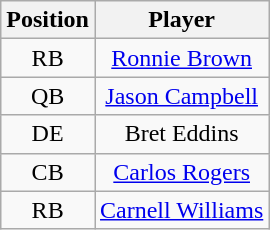<table class="wikitable" style="text-align:center">
<tr>
<th>Position</th>
<th>Player</th>
</tr>
<tr>
<td>RB</td>
<td><a href='#'>Ronnie Brown</a></td>
</tr>
<tr>
<td>QB</td>
<td><a href='#'>Jason Campbell</a></td>
</tr>
<tr>
<td>DE</td>
<td>Bret Eddins</td>
</tr>
<tr>
<td>CB</td>
<td><a href='#'>Carlos Rogers</a></td>
</tr>
<tr>
<td>RB</td>
<td><a href='#'>Carnell Williams</a></td>
</tr>
</table>
